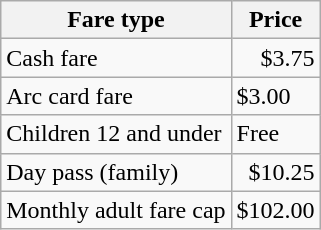<table class="wikitable">
<tr>
<th scope=col>Fare type</th>
<th scope=col>Price</th>
</tr>
<tr>
<td>Cash fare</td>
<td style=text-align:right>$3.75</td>
</tr>
<tr>
<td>Arc card fare</td>
<td>$3.00</td>
</tr>
<tr>
<td>Children 12 and under</td>
<td>Free</td>
</tr>
<tr>
<td>Day pass (family)</td>
<td style=text-align:right>$10.25</td>
</tr>
<tr>
<td>Monthly adult fare cap</td>
<td style=text-align:right>$102.00</td>
</tr>
</table>
